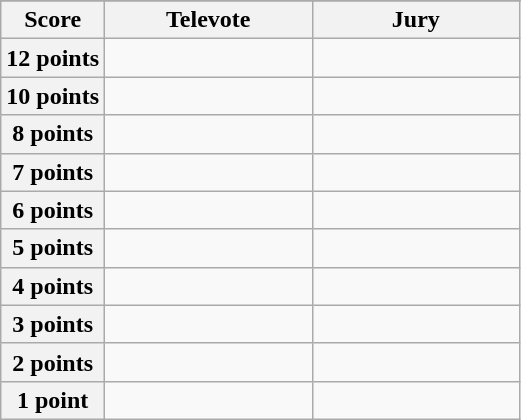<table class="wikitable">
<tr>
</tr>
<tr>
<th scope="col" width="20%">Score</th>
<th scope="col" width="40%">Televote</th>
<th scope="col" width="40%">Jury</th>
</tr>
<tr>
<th scope="row">12 points</th>
<td></td>
<td></td>
</tr>
<tr>
<th scope="row">10 points</th>
<td></td>
<td></td>
</tr>
<tr>
<th scope="row">8 points</th>
<td></td>
<td></td>
</tr>
<tr>
<th scope="row">7 points</th>
<td></td>
<td></td>
</tr>
<tr>
<th scope="row">6 points</th>
<td></td>
<td></td>
</tr>
<tr>
<th scope="row">5 points</th>
<td></td>
<td></td>
</tr>
<tr>
<th scope="row">4 points</th>
<td></td>
<td></td>
</tr>
<tr>
<th scope="row">3 points</th>
<td></td>
<td></td>
</tr>
<tr>
<th scope="row">2 points</th>
<td></td>
<td></td>
</tr>
<tr>
<th scope="row">1 point</th>
<td></td>
<td></td>
</tr>
</table>
